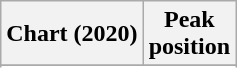<table class="wikitable sortable plainrowheaders" style="text-align:center">
<tr>
<th scope="col">Chart (2020)</th>
<th scope="col">Peak<br>position</th>
</tr>
<tr>
</tr>
<tr>
</tr>
<tr>
</tr>
</table>
